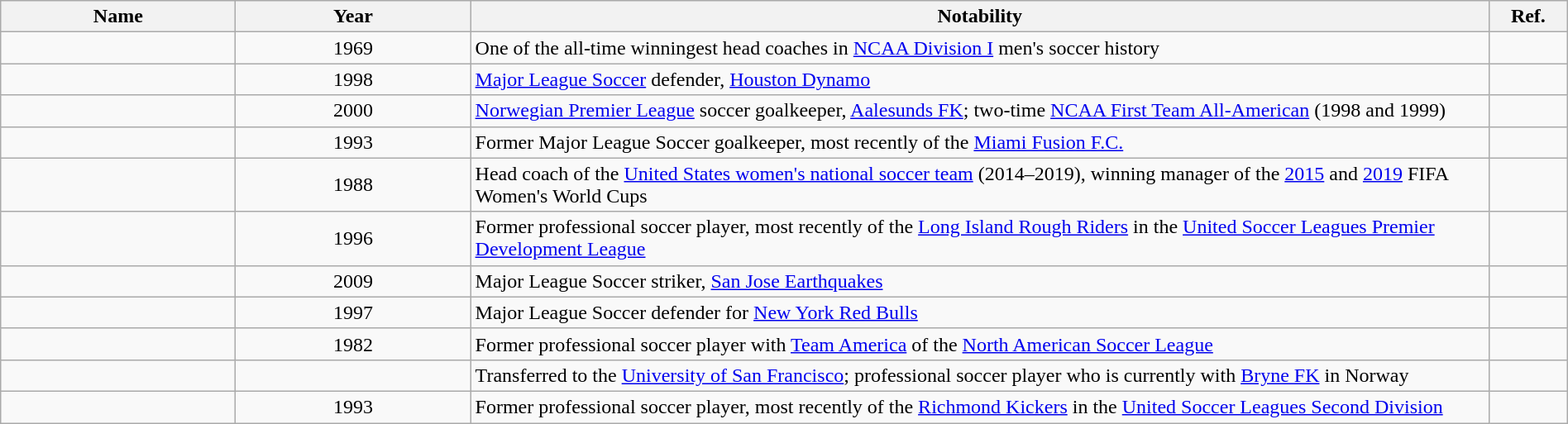<table class="wikitable sortable" style="width:100%">
<tr>
<th width="15%">Name</th>
<th width="15%">Year</th>
<th width="65%" class="unsortable">Notability</th>
<th width="5%" class="unsortable">Ref.</th>
</tr>
<tr>
<td></td>
<td align="center">1969</td>
<td>One of the all-time winningest head coaches in <a href='#'>NCAA Division I</a> men's soccer history</td>
<td align="center"></td>
</tr>
<tr>
<td></td>
<td align="center">1998</td>
<td><a href='#'>Major League Soccer</a> defender, <a href='#'>Houston Dynamo</a></td>
<td align="center"></td>
</tr>
<tr>
<td></td>
<td align="center">2000</td>
<td><a href='#'>Norwegian Premier League</a> soccer goalkeeper, <a href='#'>Aalesunds FK</a>; two-time <a href='#'>NCAA First Team All-American</a> (1998 and 1999)</td>
<td align="center"></td>
</tr>
<tr>
<td></td>
<td align="center">1993</td>
<td>Former Major League Soccer goalkeeper, most recently of the <a href='#'>Miami Fusion F.C.</a></td>
<td align="center"></td>
</tr>
<tr>
<td></td>
<td align="center">1988</td>
<td>Head coach of the <a href='#'>United States women's national soccer team</a> (2014–2019), winning manager of the <a href='#'>2015</a> and <a href='#'>2019</a> FIFA Women's World Cups</td>
<td align="center"></td>
</tr>
<tr>
<td></td>
<td align="center">1996</td>
<td>Former professional soccer player, most recently of the <a href='#'>Long Island Rough Riders</a> in the <a href='#'>United Soccer Leagues Premier Development League</a></td>
<td align="center"></td>
</tr>
<tr>
<td></td>
<td align="center">2009</td>
<td>Major League Soccer striker, <a href='#'>San Jose Earthquakes</a></td>
<td align="center"></td>
</tr>
<tr>
<td></td>
<td align="center">1997</td>
<td>Major League Soccer defender for <a href='#'>New York Red Bulls</a></td>
<td align="center"></td>
</tr>
<tr>
<td></td>
<td align="center">1982</td>
<td>Former professional soccer player with <a href='#'>Team America</a> of the <a href='#'>North American Soccer League</a></td>
<td align="center"></td>
</tr>
<tr>
<td></td>
<td align="center"></td>
<td>Transferred to the <a href='#'>University of San Francisco</a>; professional soccer player who is currently with <a href='#'>Bryne FK</a> in Norway</td>
<td align="center"></td>
</tr>
<tr>
<td></td>
<td align="center">1993</td>
<td>Former professional soccer player, most recently of the <a href='#'>Richmond Kickers</a> in the <a href='#'>United Soccer Leagues Second Division</a></td>
<td align="center"></td>
</tr>
</table>
